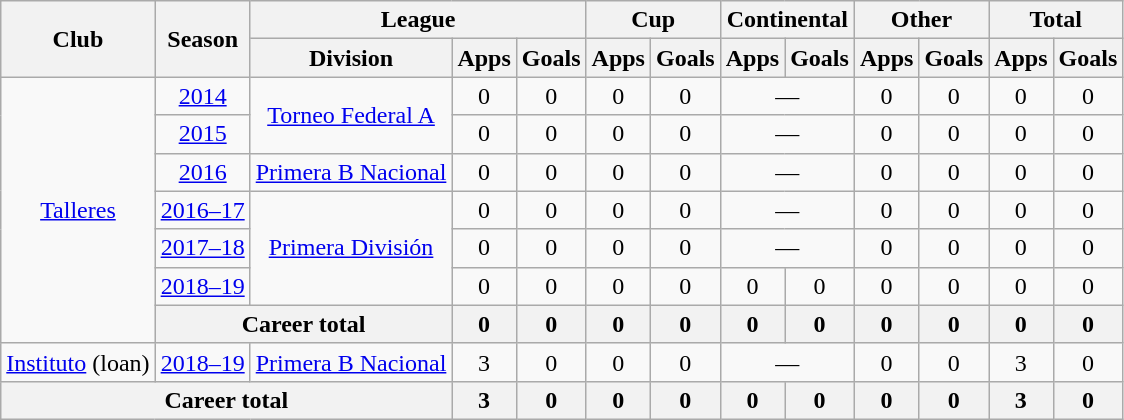<table class="wikitable" style="text-align:center">
<tr>
<th rowspan="2">Club</th>
<th rowspan="2">Season</th>
<th colspan="3">League</th>
<th colspan="2">Cup</th>
<th colspan="2">Continental</th>
<th colspan="2">Other</th>
<th colspan="2">Total</th>
</tr>
<tr>
<th>Division</th>
<th>Apps</th>
<th>Goals</th>
<th>Apps</th>
<th>Goals</th>
<th>Apps</th>
<th>Goals</th>
<th>Apps</th>
<th>Goals</th>
<th>Apps</th>
<th>Goals</th>
</tr>
<tr>
<td rowspan="7"><a href='#'>Talleres</a></td>
<td><a href='#'>2014</a></td>
<td rowspan="2"><a href='#'>Torneo Federal A</a></td>
<td>0</td>
<td>0</td>
<td>0</td>
<td>0</td>
<td colspan="2">—</td>
<td>0</td>
<td>0</td>
<td>0</td>
<td>0</td>
</tr>
<tr>
<td><a href='#'>2015</a></td>
<td>0</td>
<td>0</td>
<td>0</td>
<td>0</td>
<td colspan="2">—</td>
<td>0</td>
<td>0</td>
<td>0</td>
<td>0</td>
</tr>
<tr>
<td><a href='#'>2016</a></td>
<td rowspan="1"><a href='#'>Primera B Nacional</a></td>
<td>0</td>
<td>0</td>
<td>0</td>
<td>0</td>
<td colspan="2">—</td>
<td>0</td>
<td>0</td>
<td>0</td>
<td>0</td>
</tr>
<tr>
<td><a href='#'>2016–17</a></td>
<td rowspan="3"><a href='#'>Primera División</a></td>
<td>0</td>
<td>0</td>
<td>0</td>
<td>0</td>
<td colspan="2">—</td>
<td>0</td>
<td>0</td>
<td>0</td>
<td>0</td>
</tr>
<tr>
<td><a href='#'>2017–18</a></td>
<td>0</td>
<td>0</td>
<td>0</td>
<td>0</td>
<td colspan="2">—</td>
<td>0</td>
<td>0</td>
<td>0</td>
<td>0</td>
</tr>
<tr>
<td><a href='#'>2018–19</a></td>
<td>0</td>
<td>0</td>
<td>0</td>
<td>0</td>
<td>0</td>
<td>0</td>
<td>0</td>
<td>0</td>
<td>0</td>
<td>0</td>
</tr>
<tr>
<th colspan="2">Career total</th>
<th>0</th>
<th>0</th>
<th>0</th>
<th>0</th>
<th>0</th>
<th>0</th>
<th>0</th>
<th>0</th>
<th>0</th>
<th>0</th>
</tr>
<tr>
<td rowspan="1"><a href='#'>Instituto</a> (loan)</td>
<td><a href='#'>2018–19</a></td>
<td rowspan="1"><a href='#'>Primera B Nacional</a></td>
<td>3</td>
<td>0</td>
<td>0</td>
<td>0</td>
<td colspan="2">—</td>
<td>0</td>
<td>0</td>
<td>3</td>
<td>0</td>
</tr>
<tr>
<th colspan="3">Career total</th>
<th>3</th>
<th>0</th>
<th>0</th>
<th>0</th>
<th>0</th>
<th>0</th>
<th>0</th>
<th>0</th>
<th>3</th>
<th>0</th>
</tr>
</table>
